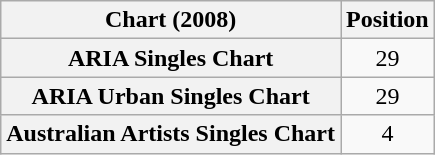<table class="wikitable sortable plainrowheaders" style="text-align:center">
<tr>
<th scope="col">Chart (2008)</th>
<th scope="col">Position</th>
</tr>
<tr>
<th scope="row">ARIA Singles Chart</th>
<td>29</td>
</tr>
<tr>
<th scope="row">ARIA Urban Singles Chart</th>
<td>29</td>
</tr>
<tr>
<th scope="row">Australian Artists Singles Chart</th>
<td>4</td>
</tr>
</table>
